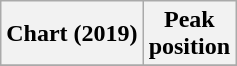<table class="wikitable sortable plainrowheaders" style="text-align:center">
<tr>
<th scope="col">Chart (2019)</th>
<th scope="col">Peak<br> position</th>
</tr>
<tr>
</tr>
</table>
